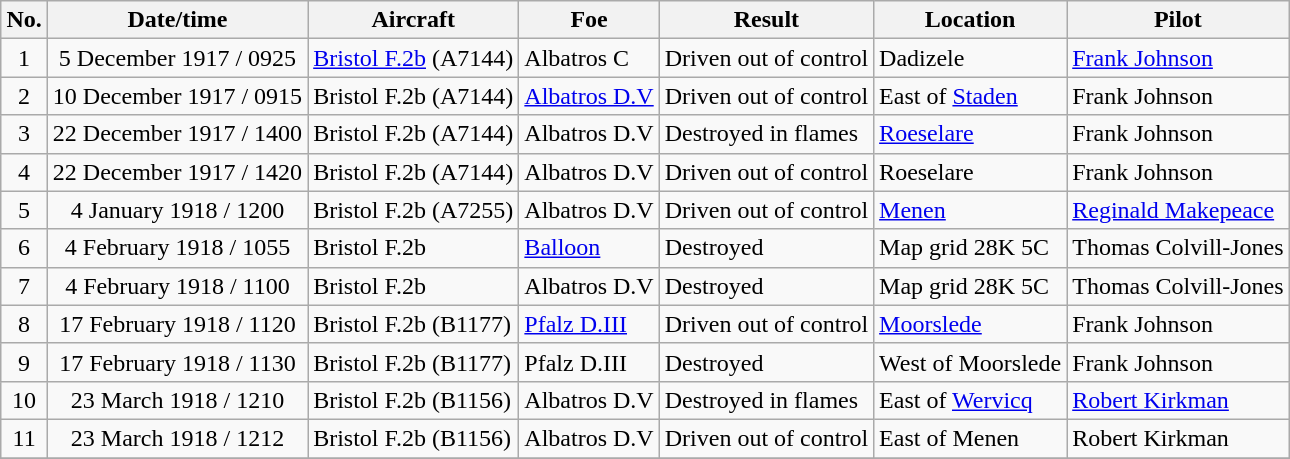<table class="wikitable" border="1" style="margin: 1em auto 1em auto">
<tr>
<th>No.</th>
<th>Date/time</th>
<th>Aircraft</th>
<th>Foe</th>
<th>Result</th>
<th>Location</th>
<th>Pilot</th>
</tr>
<tr>
<td align="center">1</td>
<td align="center">5 December 1917 / 0925</td>
<td><a href='#'>Bristol F.2b</a> (A7144)</td>
<td>Albatros C</td>
<td>Driven out of control</td>
<td>Dadizele</td>
<td><a href='#'>Frank Johnson</a></td>
</tr>
<tr>
<td align="center">2</td>
<td align="center">10 December 1917 / 0915</td>
<td>Bristol F.2b (A7144)</td>
<td><a href='#'>Albatros D.V</a></td>
<td>Driven out of control</td>
<td>East of <a href='#'>Staden</a></td>
<td>Frank Johnson</td>
</tr>
<tr>
<td align="center">3</td>
<td align="center">22 December 1917 / 1400</td>
<td>Bristol F.2b (A7144)</td>
<td>Albatros D.V</td>
<td>Destroyed in flames</td>
<td><a href='#'>Roeselare</a></td>
<td>Frank Johnson</td>
</tr>
<tr>
<td align="center">4</td>
<td align="center">22 December 1917 / 1420</td>
<td>Bristol F.2b (A7144)</td>
<td>Albatros D.V</td>
<td>Driven out of control</td>
<td>Roeselare</td>
<td>Frank Johnson</td>
</tr>
<tr>
<td align="center">5</td>
<td align="center">4 January 1918 / 1200</td>
<td>Bristol F.2b (A7255)</td>
<td>Albatros D.V</td>
<td>Driven out of control</td>
<td><a href='#'>Menen</a></td>
<td><a href='#'>Reginald Makepeace</a></td>
</tr>
<tr>
<td align="center">6</td>
<td align="center">4 February 1918 / 1055</td>
<td>Bristol F.2b</td>
<td><a href='#'>Balloon</a></td>
<td>Destroyed</td>
<td>Map grid 28K 5C</td>
<td>Thomas Colvill-Jones</td>
</tr>
<tr>
<td align="center">7</td>
<td align="center">4 February 1918 / 1100</td>
<td>Bristol F.2b</td>
<td>Albatros D.V</td>
<td>Destroyed</td>
<td>Map grid 28K 5C</td>
<td>Thomas Colvill-Jones</td>
</tr>
<tr>
<td align="center">8</td>
<td align="center">17 February 1918 / 1120</td>
<td>Bristol F.2b (B1177)</td>
<td><a href='#'>Pfalz D.III</a></td>
<td>Driven out of control</td>
<td><a href='#'>Moorslede</a></td>
<td>Frank Johnson</td>
</tr>
<tr>
<td align="center">9</td>
<td align="center">17 February 1918 / 1130</td>
<td>Bristol F.2b (B1177)</td>
<td>Pfalz D.III</td>
<td>Destroyed</td>
<td>West of Moorslede</td>
<td>Frank Johnson</td>
</tr>
<tr>
<td align="center">10</td>
<td align="center">23 March 1918 / 1210</td>
<td>Bristol F.2b (B1156)</td>
<td>Albatros D.V</td>
<td>Destroyed in flames</td>
<td>East of <a href='#'>Wervicq</a></td>
<td><a href='#'>Robert Kirkman</a></td>
</tr>
<tr>
<td align="center">11</td>
<td align="center">23 March 1918 / 1212</td>
<td>Bristol F.2b (B1156)</td>
<td>Albatros D.V</td>
<td>Driven out of control</td>
<td>East of Menen</td>
<td>Robert Kirkman</td>
</tr>
<tr>
</tr>
</table>
